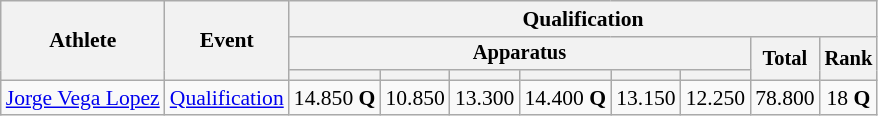<table class="wikitable" style="font-size:90%">
<tr>
<th rowspan=3>Athlete</th>
<th rowspan=3>Event</th>
<th colspan=8>Qualification</th>
</tr>
<tr style="font-size:95%">
<th colspan=6>Apparatus</th>
<th rowspan=2>Total</th>
<th rowspan=2>Rank</th>
</tr>
<tr style="font-size:95%">
<th></th>
<th></th>
<th></th>
<th></th>
<th></th>
<th></th>
</tr>
<tr align=center>
<td align=left><a href='#'>Jorge Vega Lopez</a></td>
<td style="text-align:left;"><a href='#'>Qualification</a></td>
<td>14.850 <strong>Q</strong></td>
<td>10.850</td>
<td>13.300</td>
<td>14.400 <strong>Q</strong></td>
<td>13.150</td>
<td>12.250</td>
<td>78.800</td>
<td>18 <strong>Q</strong></td>
</tr>
</table>
